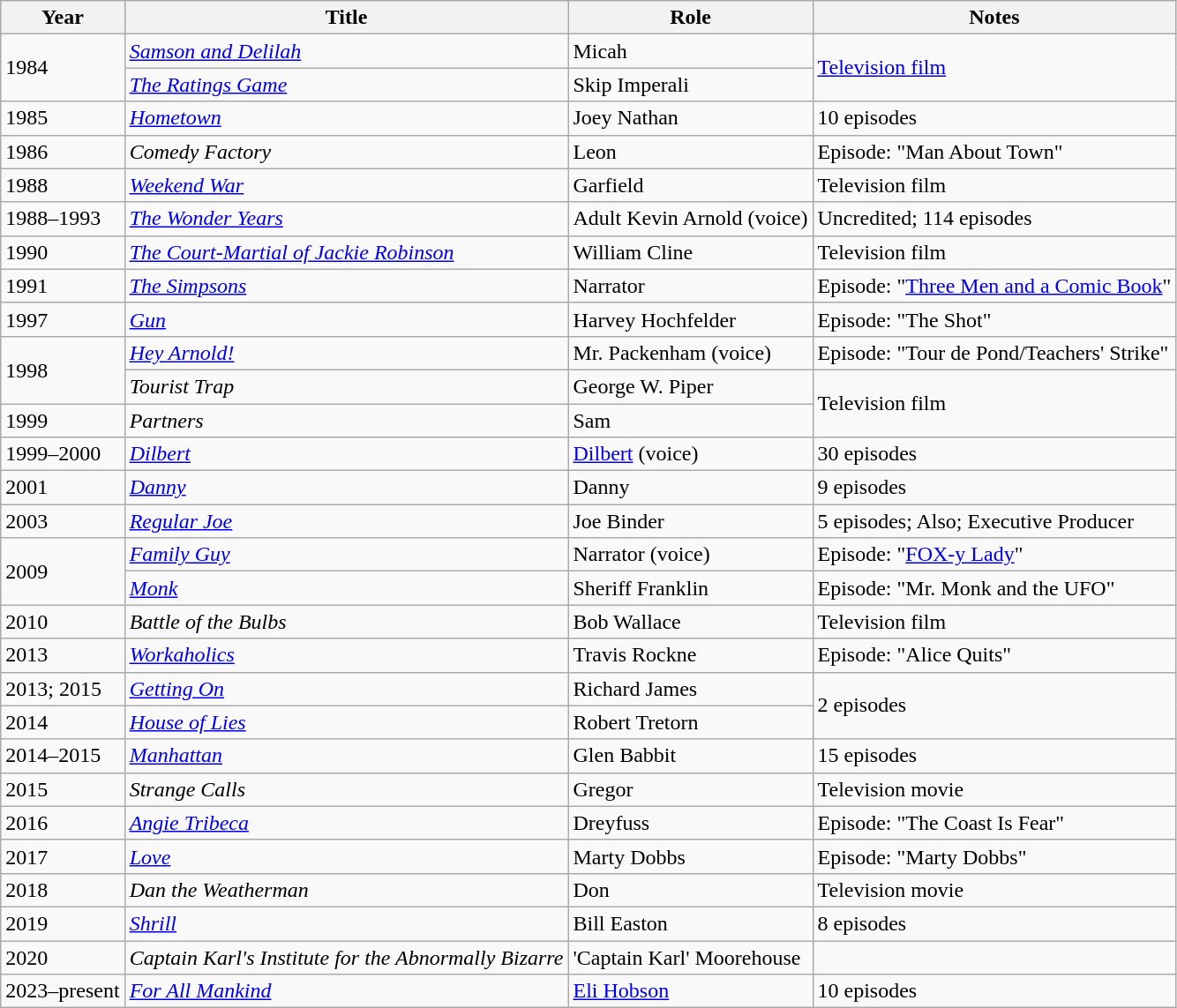<table class="wikitable sortable">
<tr>
<th>Year</th>
<th>Title</th>
<th>Role</th>
<th class="unsortable">Notes</th>
</tr>
<tr>
<td rowspan="2">1984</td>
<td><em><a href='#'>Samson and Delilah</a></em></td>
<td>Micah</td>
<td rowspan="2"><a href='#'>Television film</a></td>
</tr>
<tr>
<td><em><a href='#'>The Ratings Game</a></em></td>
<td>Skip Imperali</td>
</tr>
<tr>
<td>1985</td>
<td><em><a href='#'>Hometown</a></em></td>
<td>Joey Nathan</td>
<td>10 episodes</td>
</tr>
<tr>
<td>1986</td>
<td><em>Comedy Factory</em></td>
<td>Leon</td>
<td>Episode: "Man About Town"</td>
</tr>
<tr>
<td>1988</td>
<td><em><a href='#'>Weekend War</a></em></td>
<td>Garfield</td>
<td>Television film</td>
</tr>
<tr>
<td>1988–1993</td>
<td><em><a href='#'>The Wonder Years</a></em></td>
<td>Adult Kevin Arnold (voice)</td>
<td>Uncredited; 114 episodes</td>
</tr>
<tr>
<td>1990</td>
<td><em><a href='#'>The Court-Martial of Jackie Robinson</a></em></td>
<td>William Cline</td>
<td>Television film</td>
</tr>
<tr>
<td>1991</td>
<td><em><a href='#'>The Simpsons</a></em></td>
<td>Narrator</td>
<td>Episode: "<a href='#'>Three Men and a Comic Book</a>"</td>
</tr>
<tr>
<td>1997</td>
<td><em><a href='#'>Gun</a></em></td>
<td>Harvey Hochfelder</td>
<td>Episode: "The Shot"</td>
</tr>
<tr>
<td rowspan="2">1998</td>
<td><em><a href='#'>Hey Arnold!</a></em></td>
<td>Mr. Packenham (voice)</td>
<td>Episode: "Tour de Pond/Teachers' Strike"</td>
</tr>
<tr>
<td><em>Tourist Trap</em></td>
<td>George W. Piper</td>
<td rowspan="2">Television film</td>
</tr>
<tr>
<td>1999</td>
<td><em>Partners</em></td>
<td>Sam</td>
</tr>
<tr>
<td>1999–2000</td>
<td><em><a href='#'>Dilbert</a></em></td>
<td><a href='#'>Dilbert</a> (voice)</td>
<td>30 episodes</td>
</tr>
<tr>
<td>2001</td>
<td><em><a href='#'>Danny</a></em></td>
<td>Danny</td>
<td>9 episodes</td>
</tr>
<tr>
<td>2003</td>
<td><em><a href='#'>Regular Joe</a></em></td>
<td>Joe Binder</td>
<td>5 episodes; Also; Executive Producer</td>
</tr>
<tr>
<td rowspan="2">2009</td>
<td><em><a href='#'>Family Guy</a></em></td>
<td>Narrator (voice)</td>
<td>Episode: "<a href='#'>FOX-y Lady</a>"</td>
</tr>
<tr>
<td><em><a href='#'>Monk</a></em></td>
<td>Sheriff Franklin</td>
<td>Episode: "Mr. Monk and the UFO"</td>
</tr>
<tr>
<td>2010</td>
<td><em>Battle of the Bulbs</em></td>
<td>Bob Wallace</td>
<td>Television film</td>
</tr>
<tr>
<td>2013</td>
<td><em><a href='#'>Workaholics</a></em></td>
<td>Travis Rockne</td>
<td>Episode: "Alice Quits"</td>
</tr>
<tr>
<td>2013; 2015</td>
<td><em><a href='#'>Getting On</a></em></td>
<td>Richard James</td>
<td rowspan="2">2 episodes</td>
</tr>
<tr>
<td>2014</td>
<td><em><a href='#'>House of Lies</a></em></td>
<td>Robert Tretorn</td>
</tr>
<tr>
<td>2014–2015</td>
<td><em><a href='#'>Manhattan</a></em></td>
<td>Glen Babbit</td>
<td>15 episodes</td>
</tr>
<tr>
<td>2015</td>
<td><em>Strange Calls</em></td>
<td>Gregor</td>
<td>Television movie</td>
</tr>
<tr>
<td>2016</td>
<td><em><a href='#'>Angie Tribeca</a></em></td>
<td>Dreyfuss</td>
<td>Episode: "The Coast Is Fear"</td>
</tr>
<tr>
<td>2017</td>
<td><em><a href='#'>Love</a></em></td>
<td>Marty Dobbs</td>
<td>Episode: "Marty Dobbs"</td>
</tr>
<tr>
<td>2018</td>
<td><em>Dan the Weatherman</em></td>
<td>Don</td>
<td>Television movie</td>
</tr>
<tr>
<td>2019</td>
<td><em><a href='#'>Shrill</a></em></td>
<td>Bill Easton</td>
<td>8 episodes</td>
</tr>
<tr>
<td>2020</td>
<td><em>Captain Karl's Institute for the Abnormally Bizarre</em></td>
<td>'Captain Karl' Moorehouse</td>
<td></td>
</tr>
<tr>
<td>2023–present</td>
<td><em><a href='#'>For All Mankind</a></em></td>
<td><a href='#'>Eli Hobson</a></td>
<td>10 episodes</td>
</tr>
</table>
